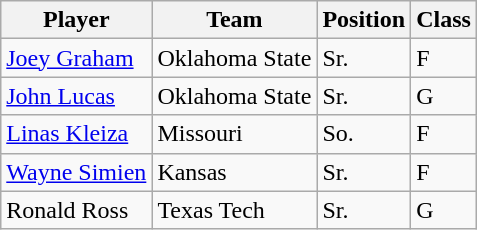<table class="wikitable">
<tr>
<th>Player</th>
<th>Team</th>
<th>Position</th>
<th>Class</th>
</tr>
<tr>
<td><a href='#'>Joey Graham</a></td>
<td>Oklahoma State</td>
<td>Sr.</td>
<td>F</td>
</tr>
<tr>
<td><a href='#'>John Lucas</a></td>
<td>Oklahoma State</td>
<td>Sr.</td>
<td>G</td>
</tr>
<tr>
<td><a href='#'>Linas Kleiza</a></td>
<td>Missouri</td>
<td>So.</td>
<td>F</td>
</tr>
<tr>
<td><a href='#'>Wayne Simien</a></td>
<td>Kansas</td>
<td>Sr.</td>
<td>F</td>
</tr>
<tr>
<td>Ronald Ross</td>
<td>Texas Tech</td>
<td>Sr.</td>
<td>G</td>
</tr>
</table>
